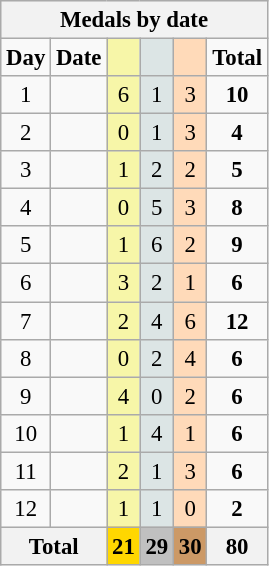<table class="wikitable" style="font-size:95%">
<tr style="background:#efefef;">
<th colspan=6>Medals by date</th>
</tr>
<tr style="text-align:center;">
<td><strong>Day</strong></td>
<td><strong>Date</strong></td>
<td style="background:#F7F6A8;"></td>
<td style="background:#DCE5E5;"></td>
<td style="background:#FFDAB9;"></td>
<td><strong>Total</strong></td>
</tr>
<tr style="text-align:center;">
<td>1</td>
<td></td>
<td style="background:#F7F6A8;">6</td>
<td style="background:#DCE5E5;">1</td>
<td style="background:#FFDAB9;">3</td>
<td><strong>10</strong></td>
</tr>
<tr style="text-align:center;">
<td>2</td>
<td></td>
<td style="background:#F7F6A8;">0</td>
<td style="background:#DCE5E5;">1</td>
<td style="background:#FFDAB9;">3</td>
<td><strong>4</strong></td>
</tr>
<tr style="text-align:center;">
<td>3</td>
<td></td>
<td style="background:#F7F6A8;">1</td>
<td style="background:#DCE5E5;">2</td>
<td style="background:#FFDAB9;">2</td>
<td><strong>5</strong></td>
</tr>
<tr style="text-align:center;">
<td>4</td>
<td></td>
<td style="background:#F7F6A8;">0</td>
<td style="background:#DCE5E5;">5</td>
<td style="background:#FFDAB9;">3</td>
<td><strong>8</strong></td>
</tr>
<tr style="text-align:center;">
<td>5</td>
<td></td>
<td style="background:#F7F6A8;">1</td>
<td style="background:#DCE5E5;">6</td>
<td style="background:#FFDAB9;">2</td>
<td><strong>9</strong></td>
</tr>
<tr style="text-align:center;">
<td>6</td>
<td></td>
<td style="background:#F7F6A8;">3</td>
<td style="background:#DCE5E5;">2</td>
<td style="background:#FFDAB9;">1</td>
<td><strong>6</strong></td>
</tr>
<tr style="text-align:center;">
<td>7</td>
<td></td>
<td style="background:#F7F6A8;">2</td>
<td style="background:#DCE5E5;">4</td>
<td style="background:#FFDAB9;">6</td>
<td><strong>12</strong></td>
</tr>
<tr style="text-align:center;">
<td>8</td>
<td></td>
<td style="background:#F7F6A8;">0</td>
<td style="background:#DCE5E5;">2</td>
<td style="background:#FFDAB9;">4</td>
<td><strong>6</strong></td>
</tr>
<tr style="text-align:center;">
<td>9</td>
<td></td>
<td style="background:#F7F6A8;">4</td>
<td style="background:#DCE5E5;">0</td>
<td style="background:#FFDAB9;">2</td>
<td><strong>6</strong></td>
</tr>
<tr style="text-align:center;">
<td>10</td>
<td></td>
<td style="background:#F7F6A8;">1</td>
<td style="background:#DCE5E5;">4</td>
<td style="background:#FFDAB9;">1</td>
<td><strong>6</strong></td>
</tr>
<tr style="text-align:center;">
<td>11</td>
<td></td>
<td style="background:#F7F6A8;">2</td>
<td style="background:#DCE5E5;">1</td>
<td style="background:#FFDAB9;">3</td>
<td><strong>6</strong></td>
</tr>
<tr style="text-align:center;">
<td>12</td>
<td></td>
<td style="background:#F7F6A8;">1</td>
<td style="background:#DCE5E5;">1</td>
<td style="background:#FFDAB9;">0</td>
<td><strong>2</strong></td>
</tr>
<tr>
<th colspan="2">Total</th>
<th style="background:gold;">21</th>
<th style="background:silver;">29</th>
<th style="background:#c96;">30</th>
<th>80</th>
</tr>
</table>
